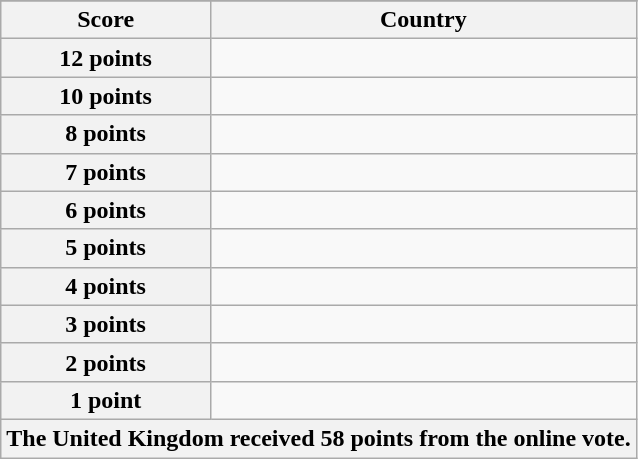<table class="wikitable">
<tr>
</tr>
<tr>
<th scope="col" width="33%">Score</th>
<th scope="col">Country</th>
</tr>
<tr>
<th scope="row">12 points</th>
<td></td>
</tr>
<tr>
<th scope="row">10 points</th>
<td></td>
</tr>
<tr>
<th scope="row">8 points</th>
<td></td>
</tr>
<tr>
<th scope="row">7 points</th>
<td></td>
</tr>
<tr>
<th scope="row">6 points</th>
<td></td>
</tr>
<tr>
<th scope="row">5 points</th>
<td></td>
</tr>
<tr>
<th scope="row">4 points</th>
<td></td>
</tr>
<tr>
<th scope="row">3 points</th>
<td></td>
</tr>
<tr>
<th scope="row">2 points</th>
<td></td>
</tr>
<tr>
<th scope="row">1 point</th>
<td></td>
</tr>
<tr>
<th colspan="2">The United Kingdom received 58 points from the online vote.</th>
</tr>
</table>
